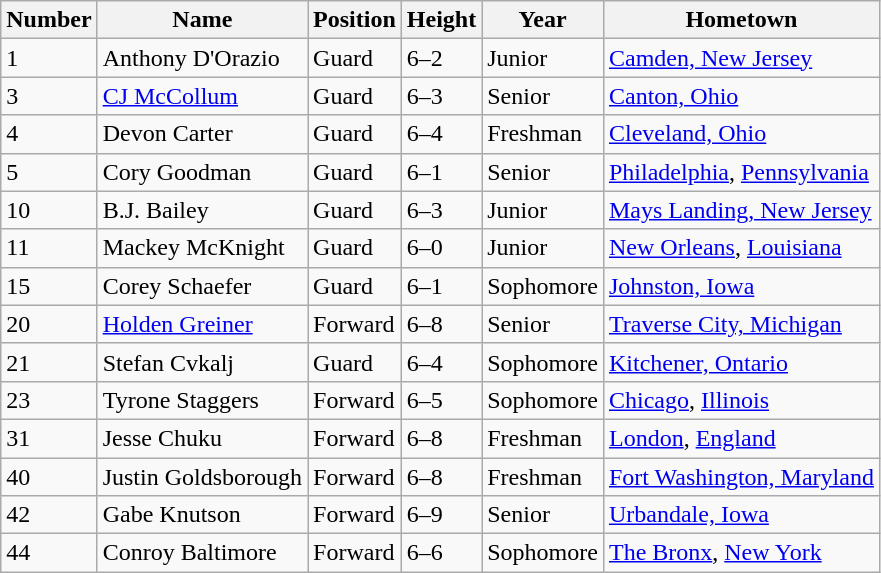<table class=wikitable>
<tr>
<th>Number</th>
<th>Name</th>
<th>Position</th>
<th>Height</th>
<th>Year</th>
<th>Hometown</th>
</tr>
<tr>
<td>1</td>
<td>Anthony D'Orazio</td>
<td>Guard</td>
<td>6–2</td>
<td>Junior</td>
<td><a href='#'>Camden, New Jersey</a></td>
</tr>
<tr>
<td>3</td>
<td><a href='#'>CJ McCollum</a></td>
<td>Guard</td>
<td>6–3</td>
<td>Senior</td>
<td><a href='#'>Canton, Ohio</a></td>
</tr>
<tr>
<td>4</td>
<td>Devon Carter</td>
<td>Guard</td>
<td>6–4</td>
<td>Freshman</td>
<td><a href='#'>Cleveland, Ohio</a></td>
</tr>
<tr>
<td>5</td>
<td>Cory Goodman</td>
<td>Guard</td>
<td>6–1</td>
<td>Senior</td>
<td><a href='#'>Philadelphia</a>, <a href='#'>Pennsylvania</a></td>
</tr>
<tr>
<td>10</td>
<td>B.J. Bailey</td>
<td>Guard</td>
<td>6–3</td>
<td>Junior</td>
<td><a href='#'>Mays Landing, New Jersey</a></td>
</tr>
<tr>
<td>11</td>
<td>Mackey McKnight</td>
<td>Guard</td>
<td>6–0</td>
<td>Junior</td>
<td><a href='#'>New Orleans</a>, <a href='#'>Louisiana</a></td>
</tr>
<tr>
<td>15</td>
<td>Corey Schaefer</td>
<td>Guard</td>
<td>6–1</td>
<td>Sophomore</td>
<td><a href='#'>Johnston, Iowa</a></td>
</tr>
<tr>
<td>20</td>
<td><a href='#'>Holden Greiner</a></td>
<td>Forward</td>
<td>6–8</td>
<td>Senior</td>
<td><a href='#'>Traverse City, Michigan</a></td>
</tr>
<tr>
<td>21</td>
<td>Stefan Cvkalj</td>
<td>Guard</td>
<td>6–4</td>
<td>Sophomore</td>
<td><a href='#'>Kitchener, Ontario</a></td>
</tr>
<tr>
<td>23</td>
<td>Tyrone Staggers</td>
<td>Forward</td>
<td>6–5</td>
<td>Sophomore</td>
<td><a href='#'>Chicago</a>, <a href='#'>Illinois</a></td>
</tr>
<tr>
<td>31</td>
<td>Jesse Chuku</td>
<td>Forward</td>
<td>6–8</td>
<td>Freshman</td>
<td><a href='#'>London</a>, <a href='#'>England</a></td>
</tr>
<tr>
<td>40</td>
<td>Justin Goldsborough</td>
<td>Forward</td>
<td>6–8</td>
<td>Freshman</td>
<td><a href='#'>Fort Washington, Maryland</a></td>
</tr>
<tr>
<td>42</td>
<td>Gabe Knutson</td>
<td>Forward</td>
<td>6–9</td>
<td>Senior</td>
<td><a href='#'>Urbandale, Iowa</a></td>
</tr>
<tr>
<td>44</td>
<td>Conroy Baltimore</td>
<td>Forward</td>
<td>6–6</td>
<td>Sophomore</td>
<td><a href='#'>The Bronx</a>, <a href='#'>New York</a></td>
</tr>
</table>
